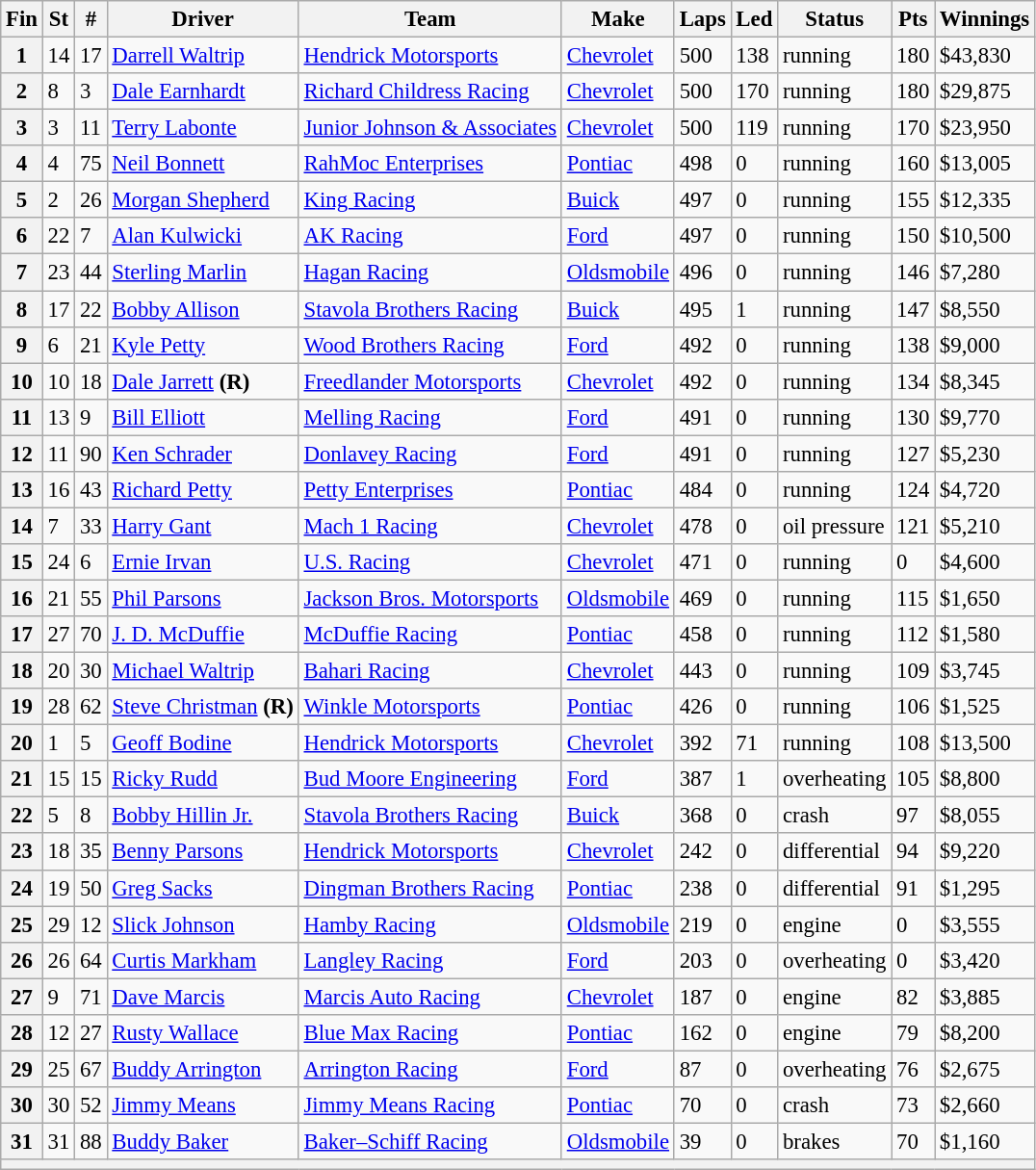<table class="wikitable" style="font-size:95%">
<tr>
<th>Fin</th>
<th>St</th>
<th>#</th>
<th>Driver</th>
<th>Team</th>
<th>Make</th>
<th>Laps</th>
<th>Led</th>
<th>Status</th>
<th>Pts</th>
<th>Winnings</th>
</tr>
<tr>
<th>1</th>
<td>14</td>
<td>17</td>
<td><a href='#'>Darrell Waltrip</a></td>
<td><a href='#'>Hendrick Motorsports</a></td>
<td><a href='#'>Chevrolet</a></td>
<td>500</td>
<td>138</td>
<td>running</td>
<td>180</td>
<td>$43,830</td>
</tr>
<tr>
<th>2</th>
<td>8</td>
<td>3</td>
<td><a href='#'>Dale Earnhardt</a></td>
<td><a href='#'>Richard Childress Racing</a></td>
<td><a href='#'>Chevrolet</a></td>
<td>500</td>
<td>170</td>
<td>running</td>
<td>180</td>
<td>$29,875</td>
</tr>
<tr>
<th>3</th>
<td>3</td>
<td>11</td>
<td><a href='#'>Terry Labonte</a></td>
<td><a href='#'>Junior Johnson & Associates</a></td>
<td><a href='#'>Chevrolet</a></td>
<td>500</td>
<td>119</td>
<td>running</td>
<td>170</td>
<td>$23,950</td>
</tr>
<tr>
<th>4</th>
<td>4</td>
<td>75</td>
<td><a href='#'>Neil Bonnett</a></td>
<td><a href='#'>RahMoc Enterprises</a></td>
<td><a href='#'>Pontiac</a></td>
<td>498</td>
<td>0</td>
<td>running</td>
<td>160</td>
<td>$13,005</td>
</tr>
<tr>
<th>5</th>
<td>2</td>
<td>26</td>
<td><a href='#'>Morgan Shepherd</a></td>
<td><a href='#'>King Racing</a></td>
<td><a href='#'>Buick</a></td>
<td>497</td>
<td>0</td>
<td>running</td>
<td>155</td>
<td>$12,335</td>
</tr>
<tr>
<th>6</th>
<td>22</td>
<td>7</td>
<td><a href='#'>Alan Kulwicki</a></td>
<td><a href='#'>AK Racing</a></td>
<td><a href='#'>Ford</a></td>
<td>497</td>
<td>0</td>
<td>running</td>
<td>150</td>
<td>$10,500</td>
</tr>
<tr>
<th>7</th>
<td>23</td>
<td>44</td>
<td><a href='#'>Sterling Marlin</a></td>
<td><a href='#'>Hagan Racing</a></td>
<td><a href='#'>Oldsmobile</a></td>
<td>496</td>
<td>0</td>
<td>running</td>
<td>146</td>
<td>$7,280</td>
</tr>
<tr>
<th>8</th>
<td>17</td>
<td>22</td>
<td><a href='#'>Bobby Allison</a></td>
<td><a href='#'>Stavola Brothers Racing</a></td>
<td><a href='#'>Buick</a></td>
<td>495</td>
<td>1</td>
<td>running</td>
<td>147</td>
<td>$8,550</td>
</tr>
<tr>
<th>9</th>
<td>6</td>
<td>21</td>
<td><a href='#'>Kyle Petty</a></td>
<td><a href='#'>Wood Brothers Racing</a></td>
<td><a href='#'>Ford</a></td>
<td>492</td>
<td>0</td>
<td>running</td>
<td>138</td>
<td>$9,000</td>
</tr>
<tr>
<th>10</th>
<td>10</td>
<td>18</td>
<td><a href='#'>Dale Jarrett</a> <strong>(R)</strong></td>
<td><a href='#'>Freedlander Motorsports</a></td>
<td><a href='#'>Chevrolet</a></td>
<td>492</td>
<td>0</td>
<td>running</td>
<td>134</td>
<td>$8,345</td>
</tr>
<tr>
<th>11</th>
<td>13</td>
<td>9</td>
<td><a href='#'>Bill Elliott</a></td>
<td><a href='#'>Melling Racing</a></td>
<td><a href='#'>Ford</a></td>
<td>491</td>
<td>0</td>
<td>running</td>
<td>130</td>
<td>$9,770</td>
</tr>
<tr>
<th>12</th>
<td>11</td>
<td>90</td>
<td><a href='#'>Ken Schrader</a></td>
<td><a href='#'>Donlavey Racing</a></td>
<td><a href='#'>Ford</a></td>
<td>491</td>
<td>0</td>
<td>running</td>
<td>127</td>
<td>$5,230</td>
</tr>
<tr>
<th>13</th>
<td>16</td>
<td>43</td>
<td><a href='#'>Richard Petty</a></td>
<td><a href='#'>Petty Enterprises</a></td>
<td><a href='#'>Pontiac</a></td>
<td>484</td>
<td>0</td>
<td>running</td>
<td>124</td>
<td>$4,720</td>
</tr>
<tr>
<th>14</th>
<td>7</td>
<td>33</td>
<td><a href='#'>Harry Gant</a></td>
<td><a href='#'>Mach 1 Racing</a></td>
<td><a href='#'>Chevrolet</a></td>
<td>478</td>
<td>0</td>
<td>oil pressure</td>
<td>121</td>
<td>$5,210</td>
</tr>
<tr>
<th>15</th>
<td>24</td>
<td>6</td>
<td><a href='#'>Ernie Irvan</a></td>
<td><a href='#'>U.S. Racing</a></td>
<td><a href='#'>Chevrolet</a></td>
<td>471</td>
<td>0</td>
<td>running</td>
<td>0</td>
<td>$4,600</td>
</tr>
<tr>
<th>16</th>
<td>21</td>
<td>55</td>
<td><a href='#'>Phil Parsons</a></td>
<td><a href='#'>Jackson Bros. Motorsports</a></td>
<td><a href='#'>Oldsmobile</a></td>
<td>469</td>
<td>0</td>
<td>running</td>
<td>115</td>
<td>$1,650</td>
</tr>
<tr>
<th>17</th>
<td>27</td>
<td>70</td>
<td><a href='#'>J. D. McDuffie</a></td>
<td><a href='#'>McDuffie Racing</a></td>
<td><a href='#'>Pontiac</a></td>
<td>458</td>
<td>0</td>
<td>running</td>
<td>112</td>
<td>$1,580</td>
</tr>
<tr>
<th>18</th>
<td>20</td>
<td>30</td>
<td><a href='#'>Michael Waltrip</a></td>
<td><a href='#'>Bahari Racing</a></td>
<td><a href='#'>Chevrolet</a></td>
<td>443</td>
<td>0</td>
<td>running</td>
<td>109</td>
<td>$3,745</td>
</tr>
<tr>
<th>19</th>
<td>28</td>
<td>62</td>
<td><a href='#'>Steve Christman</a> <strong>(R)</strong></td>
<td><a href='#'>Winkle Motorsports</a></td>
<td><a href='#'>Pontiac</a></td>
<td>426</td>
<td>0</td>
<td>running</td>
<td>106</td>
<td>$1,525</td>
</tr>
<tr>
<th>20</th>
<td>1</td>
<td>5</td>
<td><a href='#'>Geoff Bodine</a></td>
<td><a href='#'>Hendrick Motorsports</a></td>
<td><a href='#'>Chevrolet</a></td>
<td>392</td>
<td>71</td>
<td>running</td>
<td>108</td>
<td>$13,500</td>
</tr>
<tr>
<th>21</th>
<td>15</td>
<td>15</td>
<td><a href='#'>Ricky Rudd</a></td>
<td><a href='#'>Bud Moore Engineering</a></td>
<td><a href='#'>Ford</a></td>
<td>387</td>
<td>1</td>
<td>overheating</td>
<td>105</td>
<td>$8,800</td>
</tr>
<tr>
<th>22</th>
<td>5</td>
<td>8</td>
<td><a href='#'>Bobby Hillin Jr.</a></td>
<td><a href='#'>Stavola Brothers Racing</a></td>
<td><a href='#'>Buick</a></td>
<td>368</td>
<td>0</td>
<td>crash</td>
<td>97</td>
<td>$8,055</td>
</tr>
<tr>
<th>23</th>
<td>18</td>
<td>35</td>
<td><a href='#'>Benny Parsons</a></td>
<td><a href='#'>Hendrick Motorsports</a></td>
<td><a href='#'>Chevrolet</a></td>
<td>242</td>
<td>0</td>
<td>differential</td>
<td>94</td>
<td>$9,220</td>
</tr>
<tr>
<th>24</th>
<td>19</td>
<td>50</td>
<td><a href='#'>Greg Sacks</a></td>
<td><a href='#'>Dingman Brothers Racing</a></td>
<td><a href='#'>Pontiac</a></td>
<td>238</td>
<td>0</td>
<td>differential</td>
<td>91</td>
<td>$1,295</td>
</tr>
<tr>
<th>25</th>
<td>29</td>
<td>12</td>
<td><a href='#'>Slick Johnson</a></td>
<td><a href='#'>Hamby Racing</a></td>
<td><a href='#'>Oldsmobile</a></td>
<td>219</td>
<td>0</td>
<td>engine</td>
<td>0</td>
<td>$3,555</td>
</tr>
<tr>
<th>26</th>
<td>26</td>
<td>64</td>
<td><a href='#'>Curtis Markham</a></td>
<td><a href='#'>Langley Racing</a></td>
<td><a href='#'>Ford</a></td>
<td>203</td>
<td>0</td>
<td>overheating</td>
<td>0</td>
<td>$3,420</td>
</tr>
<tr>
<th>27</th>
<td>9</td>
<td>71</td>
<td><a href='#'>Dave Marcis</a></td>
<td><a href='#'>Marcis Auto Racing</a></td>
<td><a href='#'>Chevrolet</a></td>
<td>187</td>
<td>0</td>
<td>engine</td>
<td>82</td>
<td>$3,885</td>
</tr>
<tr>
<th>28</th>
<td>12</td>
<td>27</td>
<td><a href='#'>Rusty Wallace</a></td>
<td><a href='#'>Blue Max Racing</a></td>
<td><a href='#'>Pontiac</a></td>
<td>162</td>
<td>0</td>
<td>engine</td>
<td>79</td>
<td>$8,200</td>
</tr>
<tr>
<th>29</th>
<td>25</td>
<td>67</td>
<td><a href='#'>Buddy Arrington</a></td>
<td><a href='#'>Arrington Racing</a></td>
<td><a href='#'>Ford</a></td>
<td>87</td>
<td>0</td>
<td>overheating</td>
<td>76</td>
<td>$2,675</td>
</tr>
<tr>
<th>30</th>
<td>30</td>
<td>52</td>
<td><a href='#'>Jimmy Means</a></td>
<td><a href='#'>Jimmy Means Racing</a></td>
<td><a href='#'>Pontiac</a></td>
<td>70</td>
<td>0</td>
<td>crash</td>
<td>73</td>
<td>$2,660</td>
</tr>
<tr>
<th>31</th>
<td>31</td>
<td>88</td>
<td><a href='#'>Buddy Baker</a></td>
<td><a href='#'>Baker–Schiff Racing</a></td>
<td><a href='#'>Oldsmobile</a></td>
<td>39</td>
<td>0</td>
<td>brakes</td>
<td>70</td>
<td>$1,160</td>
</tr>
<tr>
<th colspan="11"></th>
</tr>
</table>
